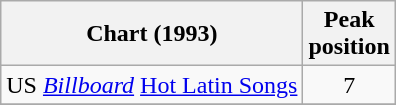<table class="wikitable">
<tr>
<th>Chart (1993)</th>
<th>Peak<br>position</th>
</tr>
<tr>
<td>US <a href='#'><em>Billboard</em></a> <a href='#'>Hot Latin Songs</a></td>
<td align="center">7</td>
</tr>
<tr>
</tr>
</table>
